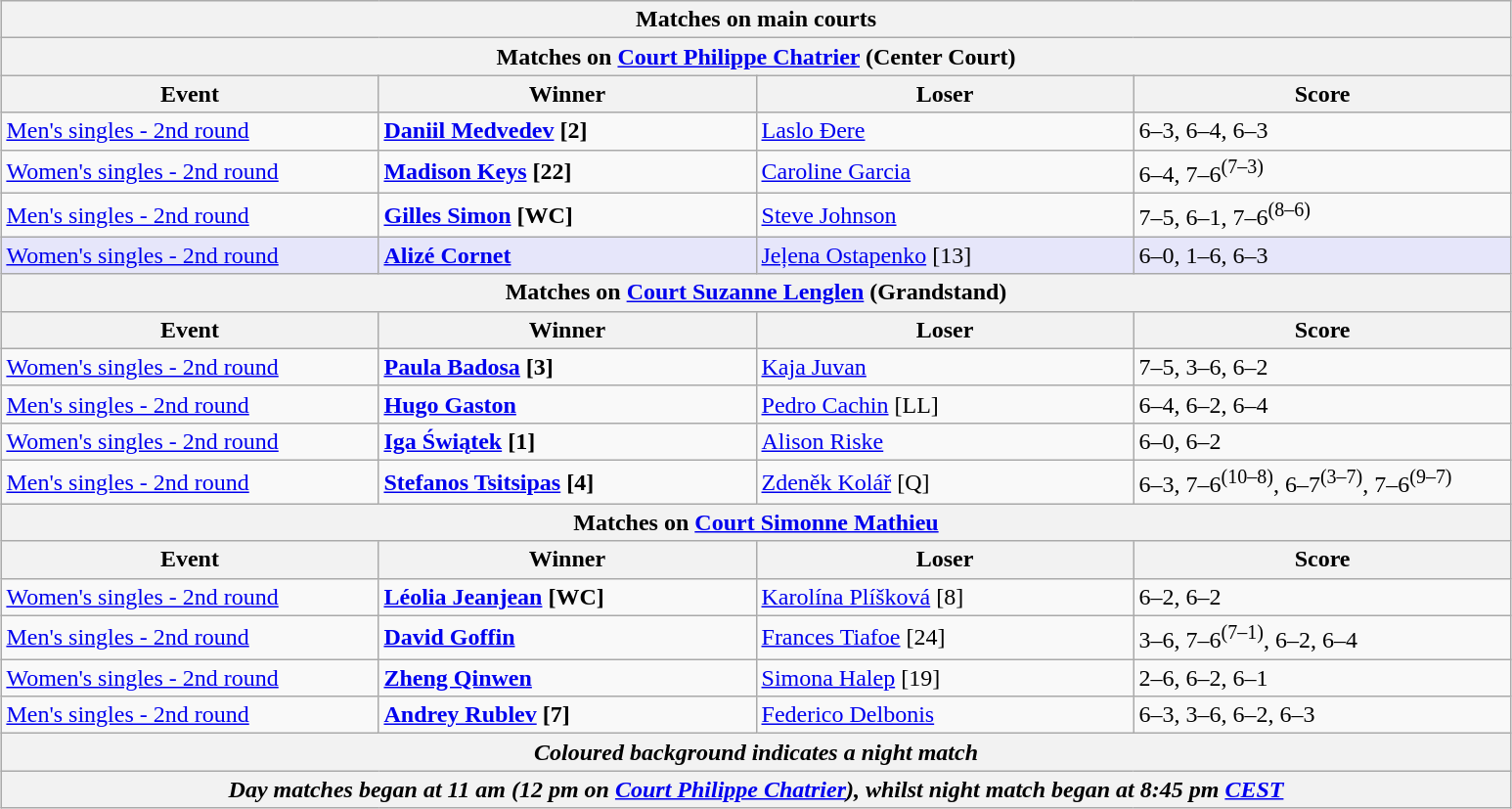<table class="wikitable" style="margin:auto;">
<tr>
<th colspan=4 style=white-space:nowrap>Matches on main courts</th>
</tr>
<tr>
<th colspan=4>Matches on <a href='#'>Court Philippe Chatrier</a> (Center Court)</th>
</tr>
<tr>
<th width=250>Event</th>
<th width=250>Winner</th>
<th width=250>Loser</th>
<th width=250>Score</th>
</tr>
<tr>
<td><a href='#'>Men's singles - 2nd round</a></td>
<td><strong> <a href='#'>Daniil Medvedev</a> [2]</strong></td>
<td> <a href='#'>Laslo Đere</a></td>
<td>6–3, 6–4, 6–3</td>
</tr>
<tr>
<td><a href='#'>Women's singles - 2nd round</a></td>
<td><strong> <a href='#'>Madison Keys</a> [22]</strong></td>
<td> <a href='#'>Caroline Garcia</a></td>
<td>6–4, 7–6<sup>(7–3)</sup></td>
</tr>
<tr>
<td><a href='#'>Men's singles - 2nd round</a></td>
<td><strong> <a href='#'>Gilles Simon</a> [WC]</strong></td>
<td> <a href='#'>Steve Johnson</a></td>
<td>7–5, 6–1, 7–6<sup>(8–6)</sup></td>
</tr>
<tr bgcolor=lavender>
<td><a href='#'>Women's singles - 2nd round</a></td>
<td><strong> <a href='#'>Alizé Cornet</a></strong></td>
<td> <a href='#'>Jeļena Ostapenko</a> [13]</td>
<td>6–0, 1–6, 6–3</td>
</tr>
<tr>
<th colspan=4>Matches on <a href='#'>Court Suzanne Lenglen</a> (Grandstand)</th>
</tr>
<tr>
<th width=250>Event</th>
<th width=250>Winner</th>
<th width=250>Loser</th>
<th width=250>Score</th>
</tr>
<tr>
<td><a href='#'>Women's singles - 2nd round</a></td>
<td><strong> <a href='#'>Paula Badosa</a> [3]</strong></td>
<td> <a href='#'>Kaja Juvan</a></td>
<td>7–5, 3–6, 6–2</td>
</tr>
<tr>
<td><a href='#'>Men's singles - 2nd round</a></td>
<td><strong> <a href='#'>Hugo Gaston</a></strong></td>
<td> <a href='#'>Pedro Cachin</a> [LL]</td>
<td>6–4, 6–2, 6–4</td>
</tr>
<tr>
<td><a href='#'>Women's singles - 2nd round</a></td>
<td><strong> <a href='#'>Iga Świątek</a> [1]</strong></td>
<td> <a href='#'>Alison Riske</a></td>
<td>6–0, 6–2</td>
</tr>
<tr>
<td><a href='#'>Men's singles - 2nd round</a></td>
<td><strong> <a href='#'>Stefanos Tsitsipas</a> [4]</strong></td>
<td> <a href='#'>Zdeněk Kolář</a> [Q]</td>
<td>6–3, 7–6<sup>(10–8)</sup>, 6–7<sup>(3–7)</sup>, 7–6<sup>(9–7)</sup></td>
</tr>
<tr>
<th colspan=4>Matches on <a href='#'>Court Simonne Mathieu</a></th>
</tr>
<tr>
<th width=250>Event</th>
<th width=250>Winner</th>
<th width=250>Loser</th>
<th width=250>Score</th>
</tr>
<tr>
<td><a href='#'>Women's singles - 2nd round</a></td>
<td><strong> <a href='#'>Léolia Jeanjean</a> [WC]</strong></td>
<td> <a href='#'>Karolína Plíšková</a> [8]</td>
<td>6–2, 6–2</td>
</tr>
<tr>
<td><a href='#'>Men's singles - 2nd round</a></td>
<td><strong> <a href='#'>David Goffin</a></strong></td>
<td> <a href='#'>Frances Tiafoe</a> [24]</td>
<td>3–6, 7–6<sup>(7–1)</sup>, 6–2, 6–4</td>
</tr>
<tr>
<td><a href='#'>Women's singles - 2nd round</a></td>
<td><strong> <a href='#'>Zheng Qinwen</a></strong></td>
<td> <a href='#'>Simona Halep</a> [19]</td>
<td>2–6, 6–2, 6–1</td>
</tr>
<tr>
<td><a href='#'>Men's singles - 2nd round</a></td>
<td><strong> <a href='#'>Andrey Rublev</a> [7]</strong></td>
<td> <a href='#'>Federico Delbonis</a></td>
<td>6–3, 3–6, 6–2, 6–3</td>
</tr>
<tr>
<th colspan=4><em>Coloured background indicates a night match</em></th>
</tr>
<tr>
<th colspan=4><em>Day matches began at 11 am (12 pm on <a href='#'>Court Philippe Chatrier</a>), whilst night match began at 8:45 pm <a href='#'>CEST</a></em></th>
</tr>
</table>
